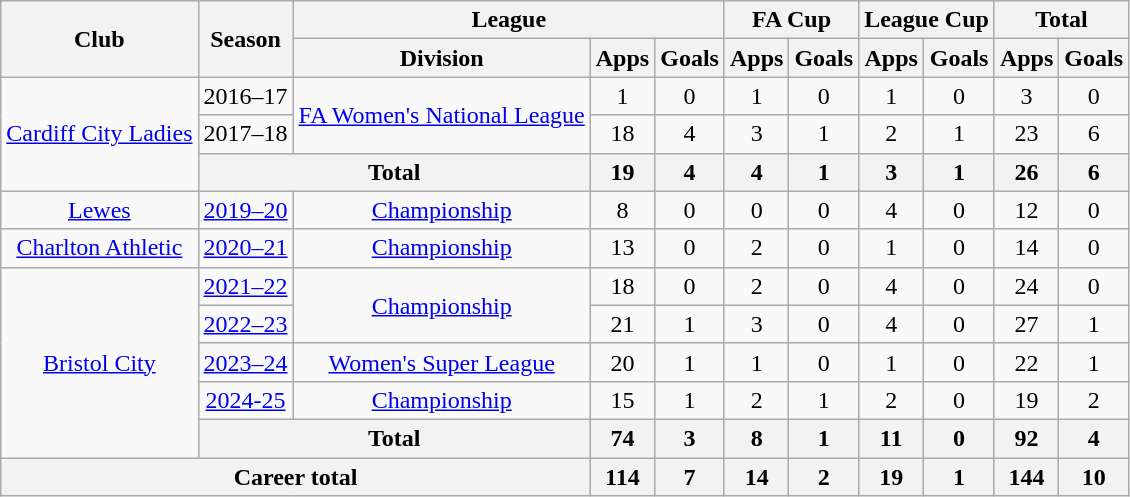<table class="wikitable" style="text-align:center">
<tr>
<th rowspan="2">Club</th>
<th rowspan="2">Season</th>
<th colspan="3">League</th>
<th colspan="2">FA Cup</th>
<th colspan="2">League Cup</th>
<th colspan="2">Total</th>
</tr>
<tr>
<th>Division</th>
<th>Apps</th>
<th>Goals</th>
<th>Apps</th>
<th>Goals</th>
<th>Apps</th>
<th>Goals</th>
<th>Apps</th>
<th>Goals</th>
</tr>
<tr>
<td rowspan="3"><a href='#'>Cardiff City Ladies</a></td>
<td>2016–17</td>
<td rowspan="2"><a href='#'>FA Women's National League</a></td>
<td>1</td>
<td>0</td>
<td>1</td>
<td>0</td>
<td>1</td>
<td>0</td>
<td>3</td>
<td>0</td>
</tr>
<tr>
<td>2017–18</td>
<td>18</td>
<td>4</td>
<td>3</td>
<td>1</td>
<td>2</td>
<td>1</td>
<td>23</td>
<td>6</td>
</tr>
<tr>
<th colspan="2">Total</th>
<th>19</th>
<th>4</th>
<th>4</th>
<th>1</th>
<th>3</th>
<th>1</th>
<th>26</th>
<th>6</th>
</tr>
<tr>
<td rowspan="1"><a href='#'>Lewes</a></td>
<td><a href='#'>2019–20</a></td>
<td><a href='#'>Championship</a></td>
<td>8</td>
<td>0</td>
<td>0</td>
<td>0</td>
<td>4</td>
<td>0</td>
<td>12</td>
<td>0</td>
</tr>
<tr>
<td rowspan="1"><a href='#'>Charlton Athletic</a></td>
<td><a href='#'>2020–21</a></td>
<td><a href='#'>Championship</a></td>
<td>13</td>
<td>0</td>
<td>2</td>
<td>0</td>
<td>1</td>
<td>0</td>
<td>14</td>
<td>0</td>
</tr>
<tr>
<td rowspan="5"><a href='#'>Bristol City</a></td>
<td><a href='#'>2021–22</a></td>
<td rowspan="2"><a href='#'>Championship</a></td>
<td>18</td>
<td>0</td>
<td>2</td>
<td>0</td>
<td>4</td>
<td>0</td>
<td>24</td>
<td>0</td>
</tr>
<tr>
<td><a href='#'>2022–23</a></td>
<td>21</td>
<td>1</td>
<td>3</td>
<td>0</td>
<td>4</td>
<td>0</td>
<td>27</td>
<td>1</td>
</tr>
<tr>
<td><a href='#'>2023–24</a></td>
<td><a href='#'>Women's Super League</a></td>
<td>20</td>
<td>1</td>
<td>1</td>
<td>0</td>
<td>1</td>
<td>0</td>
<td>22</td>
<td>1</td>
</tr>
<tr>
<td><a href='#'>2024-25</a></td>
<td><a href='#'>Championship</a></td>
<td>15</td>
<td>1</td>
<td>2</td>
<td>1</td>
<td>2</td>
<td>0</td>
<td>19</td>
<td>2</td>
</tr>
<tr>
<th colspan="2">Total</th>
<th>74</th>
<th>3</th>
<th>8</th>
<th>1</th>
<th>11</th>
<th>0</th>
<th>92</th>
<th>4</th>
</tr>
<tr>
<th colspan="3">Career total</th>
<th>114</th>
<th>7</th>
<th>14</th>
<th>2</th>
<th>19</th>
<th>1</th>
<th>144</th>
<th>10</th>
</tr>
</table>
